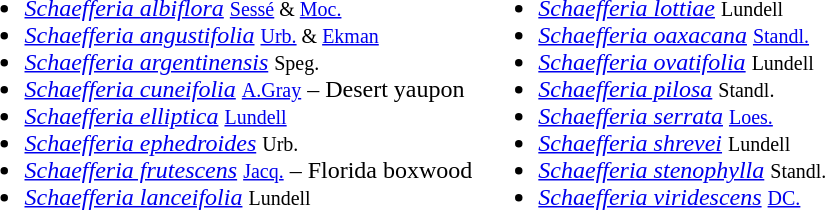<table>
<tr valign=top>
<td><br><ul><li><em><a href='#'>Schaefferia albiflora</a></em> <small><a href='#'>Sessé</a> & <a href='#'>Moc.</a></small></li><li><em><a href='#'>Schaefferia angustifolia</a></em> <small><a href='#'>Urb.</a> & <a href='#'>Ekman</a></small></li><li><em><a href='#'>Schaefferia argentinensis</a></em> <small>Speg.</small></li><li><em><a href='#'>Schaefferia cuneifolia</a></em> <small><a href='#'>A.Gray</a></small> – Desert yaupon</li><li><em><a href='#'>Schaefferia elliptica</a></em> <small><a href='#'>Lundell</a></small></li><li><em><a href='#'>Schaefferia ephedroides</a></em> <small>Urb.</small></li><li><em><a href='#'>Schaefferia frutescens</a></em> <small><a href='#'>Jacq.</a></small> – Florida boxwood</li><li><em><a href='#'>Schaefferia lanceifolia</a></em> <small>Lundell</small></li></ul></td>
<td><br><ul><li><em><a href='#'>Schaefferia lottiae</a></em> <small>Lundell</small></li><li><em><a href='#'>Schaefferia oaxacana</a></em> <small><a href='#'>Standl.</a></small></li><li><em><a href='#'>Schaefferia ovatifolia</a></em> <small>Lundell</small></li><li><em><a href='#'>Schaefferia pilosa</a></em> <small>Standl.</small></li><li><em><a href='#'>Schaefferia serrata</a></em> <small><a href='#'>Loes.</a></small></li><li><em><a href='#'>Schaefferia shrevei</a></em> <small>Lundell</small></li><li><em><a href='#'>Schaefferia stenophylla</a></em> <small>Standl.</small></li><li><em><a href='#'>Schaefferia viridescens</a></em> <small><a href='#'>DC.</a></small></li></ul></td>
</tr>
</table>
